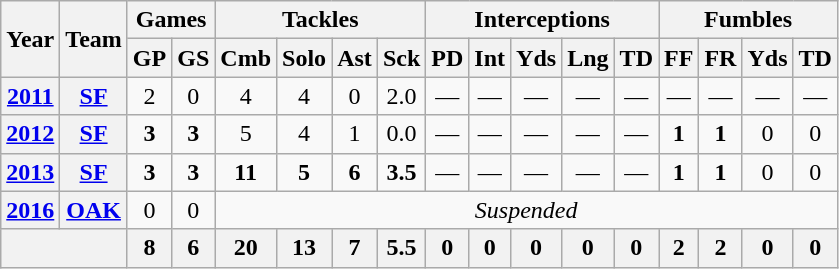<table class="wikitable" style="text-align:center;">
<tr>
<th rowspan="2">Year</th>
<th rowspan="2">Team</th>
<th colspan="2">Games</th>
<th colspan="4">Tackles</th>
<th colspan="5">Interceptions</th>
<th colspan="4">Fumbles</th>
</tr>
<tr>
<th>GP</th>
<th>GS</th>
<th>Cmb</th>
<th>Solo</th>
<th>Ast</th>
<th>Sck</th>
<th>PD</th>
<th>Int</th>
<th>Yds</th>
<th>Lng</th>
<th>TD</th>
<th>FF</th>
<th>FR</th>
<th>Yds</th>
<th>TD</th>
</tr>
<tr>
<th><a href='#'>2011</a></th>
<th><a href='#'>SF</a></th>
<td>2</td>
<td>0</td>
<td>4</td>
<td>4</td>
<td>0</td>
<td>2.0</td>
<td>—</td>
<td>—</td>
<td>—</td>
<td>—</td>
<td>—</td>
<td>—</td>
<td>—</td>
<td>—</td>
<td>—</td>
</tr>
<tr>
<th><a href='#'>2012</a></th>
<th><a href='#'>SF</a></th>
<td><strong>3</strong></td>
<td><strong>3</strong></td>
<td>5</td>
<td>4</td>
<td>1</td>
<td>0.0</td>
<td>—</td>
<td>—</td>
<td>—</td>
<td>—</td>
<td>—</td>
<td><strong>1</strong></td>
<td><strong>1</strong></td>
<td>0</td>
<td>0</td>
</tr>
<tr>
<th><a href='#'>2013</a></th>
<th><a href='#'>SF</a></th>
<td><strong>3</strong></td>
<td><strong>3</strong></td>
<td><strong>11</strong></td>
<td><strong>5</strong></td>
<td><strong>6</strong></td>
<td><strong>3.5</strong></td>
<td>—</td>
<td>—</td>
<td>—</td>
<td>—</td>
<td>—</td>
<td><strong>1</strong></td>
<td><strong>1</strong></td>
<td>0</td>
<td>0</td>
</tr>
<tr>
<th><a href='#'>2016</a></th>
<th><a href='#'>OAK</a></th>
<td>0</td>
<td>0</td>
<td colspan="13"><em>Suspended</em></td>
</tr>
<tr>
<th colspan="2"></th>
<th>8</th>
<th>6</th>
<th>20</th>
<th>13</th>
<th>7</th>
<th>5.5</th>
<th>0</th>
<th>0</th>
<th>0</th>
<th>0</th>
<th>0</th>
<th>2</th>
<th>2</th>
<th>0</th>
<th>0</th>
</tr>
</table>
